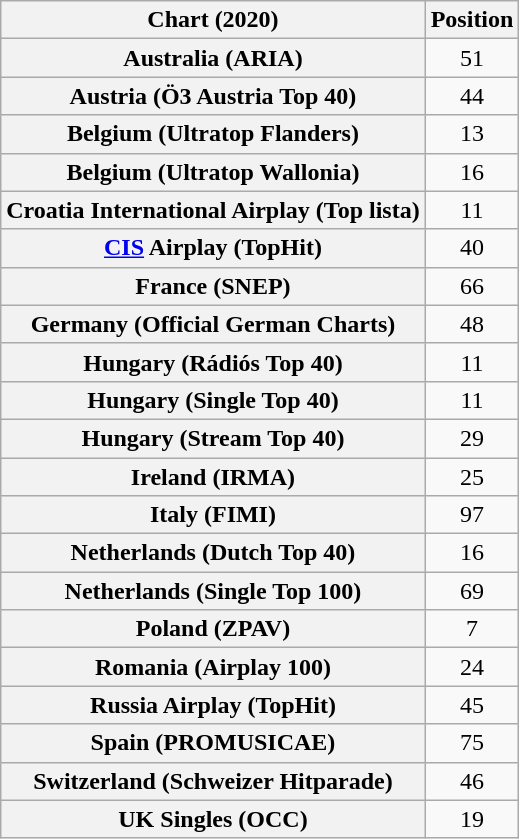<table class="wikitable sortable plainrowheaders" style="text-align:center">
<tr>
<th scope="col">Chart (2020)</th>
<th scope="col">Position</th>
</tr>
<tr>
<th scope="row">Australia (ARIA)</th>
<td>51</td>
</tr>
<tr>
<th scope="row">Austria (Ö3 Austria Top 40)</th>
<td>44</td>
</tr>
<tr>
<th scope="row">Belgium (Ultratop Flanders)</th>
<td>13</td>
</tr>
<tr>
<th scope="row">Belgium (Ultratop Wallonia)</th>
<td>16</td>
</tr>
<tr>
<th scope="row">Croatia International Airplay (Top lista)</th>
<td>11</td>
</tr>
<tr>
<th scope="row"><a href='#'>CIS</a> Airplay (TopHit)</th>
<td>40</td>
</tr>
<tr>
<th scope="row">France (SNEP)</th>
<td>66</td>
</tr>
<tr>
<th scope="row">Germany (Official German Charts)</th>
<td>48</td>
</tr>
<tr>
<th scope="row">Hungary (Rádiós Top 40)</th>
<td>11</td>
</tr>
<tr>
<th scope="row">Hungary (Single Top 40)</th>
<td>11</td>
</tr>
<tr>
<th scope="row">Hungary (Stream Top 40)</th>
<td>29</td>
</tr>
<tr>
<th scope="row">Ireland (IRMA)</th>
<td>25</td>
</tr>
<tr>
<th scope="row">Italy (FIMI)</th>
<td>97</td>
</tr>
<tr>
<th scope="row">Netherlands (Dutch Top 40)</th>
<td>16</td>
</tr>
<tr>
<th scope="row">Netherlands (Single Top 100)</th>
<td>69</td>
</tr>
<tr>
<th scope="row">Poland (ZPAV)</th>
<td>7</td>
</tr>
<tr>
<th scope="row">Romania (Airplay 100)</th>
<td>24</td>
</tr>
<tr>
<th scope="row">Russia Airplay (TopHit)</th>
<td>45</td>
</tr>
<tr>
<th scope="row">Spain (PROMUSICAE)</th>
<td>75</td>
</tr>
<tr>
<th scope="row">Switzerland (Schweizer Hitparade)</th>
<td>46</td>
</tr>
<tr>
<th scope="row">UK Singles (OCC)</th>
<td>19</td>
</tr>
</table>
